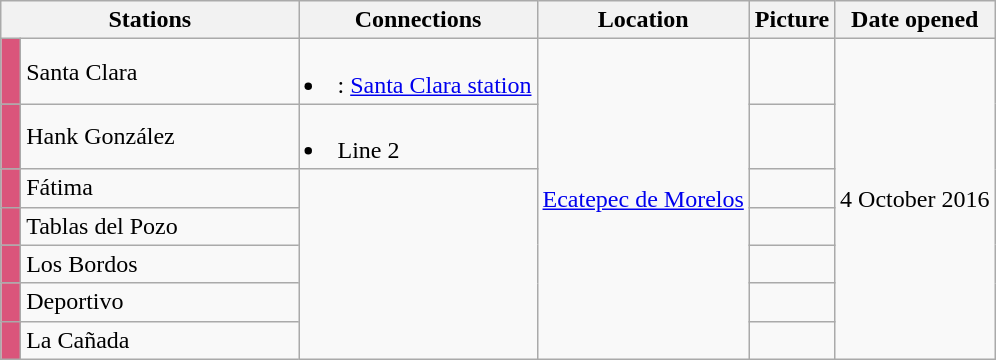<table class="wikitable">
<tr>
<th colspan="2" align="center" width="30%">Stations</th>
<th>Connections</th>
<th>Location</th>
<th>Picture</th>
<th>Date opened</th>
</tr>
<tr>
<td width="2%" bgcolor="da557b"></td>
<td> Santa Clara</td>
<td><br><li> : <a href='#'>Santa Clara station</a></td>
<td rowspan=7><a href='#'>Ecatepec de Morelos</a></td>
<td></td>
<td rowspan=7>4 October 2016</td>
</tr>
<tr>
<td width="2%" bgcolor="da557b"></td>
<td> Hank González</td>
<td><br><li>  Line 2</td>
<td></td>
</tr>
<tr>
<td width="2%" bgcolor="da557b"></td>
<td> Fátima</td>
<td rowspan=5></td>
<td></td>
</tr>
<tr>
<td width="2%" bgcolor="da557b"></td>
<td> Tablas del Pozo</td>
<td></td>
</tr>
<tr>
<td width="2%" bgcolor="da557b"></td>
<td> Los Bordos</td>
<td></td>
</tr>
<tr>
<td width="2%" bgcolor="da557b"></td>
<td> Deportivo</td>
<td></td>
</tr>
<tr>
<td width="2%" bgcolor="da557b"></td>
<td> La Cañada</td>
<td></td>
</tr>
</table>
